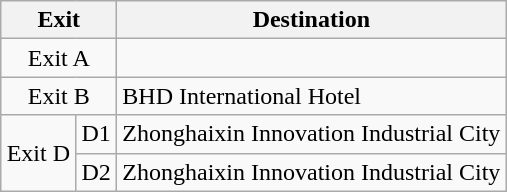<table class="wikitable">
<tr>
<th style="width:70px" colspan="2">Exit</th>
<th>Destination</th>
</tr>
<tr>
<td align="center" colspan="2">Exit A</td>
<td></td>
</tr>
<tr>
<td align="center" colspan="2">Exit B</td>
<td>BHD International Hotel</td>
</tr>
<tr>
<td align="center" rowspan="2">Exit D</td>
<td>D1</td>
<td>Zhonghaixin Innovation Industrial City</td>
</tr>
<tr>
<td>D2</td>
<td>Zhonghaixin Innovation Industrial City</td>
</tr>
</table>
